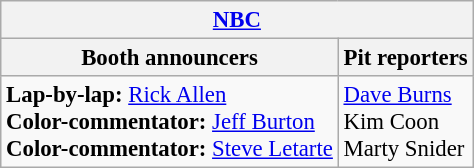<table class="wikitable" style="font-size: 95%">
<tr>
<th colspan="2"><a href='#'>NBC</a></th>
</tr>
<tr>
<th>Booth announcers</th>
<th>Pit reporters</th>
</tr>
<tr>
<td><strong>Lap-by-lap:</strong> <a href='#'>Rick Allen</a><br><strong>Color-commentator:</strong> <a href='#'>Jeff Burton</a><br><strong>Color-commentator:</strong> <a href='#'>Steve Letarte</a></td>
<td><a href='#'>Dave Burns</a><br>Kim Coon<br>Marty Snider</td>
</tr>
</table>
